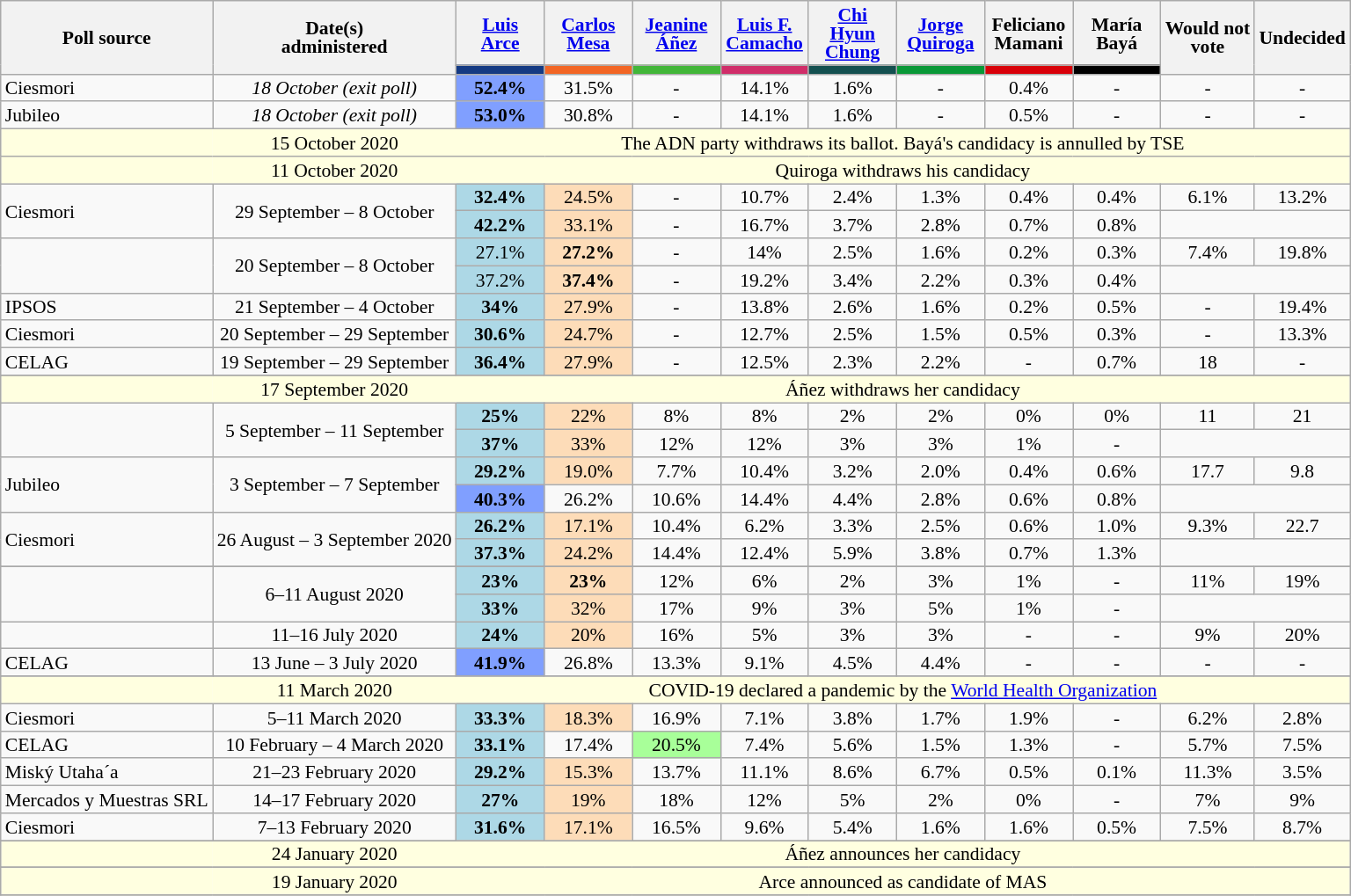<table class="wikitable" style="text-align:center;font-size:90%;line-height:14px;">
<tr>
<th rowspan="2">Poll source</th>
<th rowspan="2">Date(s)<br>administered</th>
<th style="width:60px"><a href='#'>Luis<br>Arce</a></th>
<th style="width:60px"><a href='#'>Carlos<br>Mesa</a></th>
<th style="width:60px"><a href='#'>Jeanine<br>Áñez</a></th>
<th style="width:60px"><a href='#'>Luis F.<br>Camacho</a></th>
<th style="width:60px"><a href='#'>Chi Hyun<br>Chung</a></th>
<th style="width:60px"><a href='#'>Jorge<br>Quiroga</a></th>
<th style="width:60px">Feliciano<br>Mamani</th>
<th style="width:60px">María<br>Bayá</th>
<th rowspan="2">Would not<br>vote</th>
<th rowspan="2">Undecided</th>
</tr>
<tr>
<td style="background:#143A83"></td>
<td style="background:#F26524"></td>
<td style="background:#42B639"></td>
<td style="background:#d02d69"></td>
<td style="background:#145050"></td>
<td style="background:#099837"></td>
<td style="background:#D90009"></td>
<td style="background:#000000"></td>
</tr>
<tr>
<td style="text-align:left;">Ciesmori </td>
<td><em>18 October (exit poll)</em></td>
<td style="background:#809fff"><strong>52.4%</strong></td>
<td>31.5%</td>
<td>-</td>
<td>14.1%</td>
<td>1.6%</td>
<td>-</td>
<td>0.4%</td>
<td>-</td>
<td>-</td>
<td>-</td>
</tr>
<tr>
<td style="text-align:left;">Jubileo </td>
<td><em>18 October (exit poll)</em></td>
<td style="background:#809fff"><strong>53.0%</strong></td>
<td>30.8%</td>
<td>-</td>
<td>14.1%</td>
<td>1.6%</td>
<td>-</td>
<td>0.5%</td>
<td>-</td>
<td>-</td>
<td>-</td>
</tr>
<tr style="background:lightyellow;">
<td style="border-right-style:hidden;"></td>
<td style="border-right-style:hidden;">15 October 2020</td>
<td colspan="13">The ADN party withdraws its ballot. Bayá's candidacy is annulled by TSE</td>
</tr>
<tr style="background:lightyellow;">
<td style="border-right-style:hidden;"></td>
<td style="border-right-style:hidden;">11 October 2020</td>
<td colspan="13">Quiroga withdraws his candidacy</td>
</tr>
<tr>
<td rowspan=2 style="text-align:left;">Ciesmori </td>
<td rowspan="2">29 September – 8 October</td>
<td style="background:lightblue"><strong>32.4%</strong></td>
<td style="background:#FDDCB8">24.5%</td>
<td>-</td>
<td>10.7%</td>
<td>2.4%</td>
<td>1.3%</td>
<td>0.4%</td>
<td>0.4%</td>
<td>6.1% </td>
<td>13.2%</td>
</tr>
<tr>
<td style="background:lightblue"><strong>42.2%</strong></td>
<td style="background:#FDDCB8">33.1%</td>
<td>-</td>
<td>16.7%</td>
<td>3.7%</td>
<td>2.8%</td>
<td>0.7%</td>
<td>0.8%</td>
<td colspan="2"></td>
</tr>
<tr>
<td rowspan=2 style="text-align:left;"></td>
<td rowspan="2">20 September – 8 October</td>
<td style="background:lightblue">27.1%</td>
<td style="background:#FDDCB8"><strong>27.2%</strong></td>
<td>-</td>
<td>14%</td>
<td>2.5%</td>
<td>1.6%</td>
<td>0.2%</td>
<td>0.3%</td>
<td>7.4%</td>
<td>19.8%</td>
</tr>
<tr>
<td style="background:lightblue">37.2%</td>
<td style="background:#FDDCB8"><strong>37.4%</strong></td>
<td>-</td>
<td>19.2%</td>
<td>3.4%</td>
<td>2.2%</td>
<td>0.3%</td>
<td>0.4%</td>
<td colspan="2"></td>
</tr>
<tr>
<td style="text-align:left;">IPSOS </td>
<td>21 September – 4 October</td>
<td style="background:lightblue"><strong>34%</strong></td>
<td style="background:#FDDCB8">27.9%</td>
<td>-</td>
<td>13.8%</td>
<td>2.6%</td>
<td>1.6%</td>
<td>0.2%</td>
<td>0.5%</td>
<td>-</td>
<td>19.4% </td>
</tr>
<tr>
<td style="text-align:left;">Ciesmori </td>
<td>20 September – 29 September</td>
<td style="background:lightblue"><strong>30.6%</strong></td>
<td style="background:#FDDCB8">24.7%</td>
<td>-</td>
<td>12.7%</td>
<td>2.5%</td>
<td>1.5%</td>
<td>0.5%</td>
<td>0.3%</td>
<td>-</td>
<td>13.3%</td>
</tr>
<tr>
<td style="text-align:left;">CELAG </td>
<td>19 September – 29 September</td>
<td style="background:lightblue"><strong>36.4%</strong></td>
<td style="background:#FDDCB8">27.9%</td>
<td>-</td>
<td>12.5%</td>
<td>2.3%</td>
<td>2.2%</td>
<td>-</td>
<td>0.7%</td>
<td>18</td>
<td>-</td>
</tr>
<tr>
</tr>
<tr style="background:lightyellow;">
<td style="border-right-style:hidden;"></td>
<td style="border-right-style:hidden;">17 September 2020</td>
<td colspan="13">Áñez withdraws her candidacy</td>
</tr>
<tr>
<td rowspan="2" style="text-align:left;"></td>
<td rowspan="2">5 September – 11 September</td>
<td style="background:lightblue"><strong>25%</strong></td>
<td style="background:#FDDCB8">22%</td>
<td>8%</td>
<td>8%</td>
<td>2%</td>
<td>2%</td>
<td>0%</td>
<td>0%</td>
<td>11</td>
<td>21</td>
</tr>
<tr>
<td style="background:lightblue"><strong>37%</strong></td>
<td style="background:#FDDCB8">33%</td>
<td>12%</td>
<td>12%</td>
<td>3%</td>
<td>3%</td>
<td>1%</td>
<td>-</td>
<td colspan="2"></td>
</tr>
<tr>
<td rowspan="2" style="text-align:left;">Jubileo </td>
<td rowspan="2">3 September – 7 September</td>
<td style="background:lightblue"><strong>29.2%</strong></td>
<td style="background:#FDDCB8">19.0%</td>
<td>7.7%</td>
<td>10.4%</td>
<td>3.2%</td>
<td>2.0%</td>
<td>0.4%</td>
<td>0.6%</td>
<td>17.7</td>
<td>9.8</td>
</tr>
<tr>
<td style="background:#809fff"><strong>40.3%</strong></td>
<td>26.2%</td>
<td>10.6%</td>
<td>14.4%</td>
<td>4.4%</td>
<td>2.8%</td>
<td>0.6%</td>
<td>0.8%</td>
<td colspan="2"></td>
</tr>
<tr>
<td rowspan="2" style="text-align:left;">Ciesmori </td>
<td rowspan="2">26 August – 3 September 2020</td>
<td style="background:lightblue"><strong>26.2%</strong></td>
<td style="background:#FDDCB8">17.1%</td>
<td>10.4%</td>
<td>6.2%</td>
<td>3.3%</td>
<td>2.5%</td>
<td>0.6%</td>
<td>1.0%</td>
<td>9.3%</td>
<td>22.7</td>
</tr>
<tr>
<td style="background:lightblue"><strong>37.3%</strong></td>
<td style="background:#FDDCB8">24.2%</td>
<td>14.4%</td>
<td>12.4%</td>
<td>5.9%</td>
<td>3.8%</td>
<td>0.7%</td>
<td>1.3%</td>
<td colspan="2"></td>
</tr>
<tr>
</tr>
<tr>
<td rowspan="2" style="text-align:left;"></td>
<td rowspan="2">6–11 August 2020</td>
<td style="background:lightblue"><strong>23%</strong></td>
<td style="background:#FDDCB8"><strong>23%</strong></td>
<td>12%</td>
<td>6%</td>
<td>2%</td>
<td>3%</td>
<td>1%</td>
<td>-</td>
<td>11%</td>
<td>19%</td>
</tr>
<tr>
<td style="background:lightblue"><strong>33%</strong></td>
<td style="background:#FDDCB8">32%</td>
<td>17%</td>
<td>9%</td>
<td>3%</td>
<td>5%</td>
<td>1%</td>
<td>-</td>
<td colspan="2"></td>
</tr>
<tr>
<td style="text-align:left;"></td>
<td>11–16 July 2020</td>
<td style="background:lightblue"><strong>24%</strong></td>
<td style="background:#FDDCB8">20%</td>
<td>16%</td>
<td>5%</td>
<td>3%</td>
<td>3%</td>
<td>-</td>
<td>-</td>
<td>9%</td>
<td>20%</td>
</tr>
<tr>
<td style="text-align:left;">CELAG </td>
<td>13 June – 3 July 2020</td>
<td style="background:#809fff"><strong>41.9%</strong></td>
<td>26.8%</td>
<td>13.3%</td>
<td>9.1%</td>
<td>4.5%</td>
<td>4.4%</td>
<td>-</td>
<td>-</td>
<td>-</td>
<td>-</td>
</tr>
<tr>
</tr>
<tr style="background:lightyellow;">
<td style="border-right-style:hidden;"></td>
<td style="border-right-style:hidden;">11 March 2020</td>
<td colspan="13">COVID-19 declared a pandemic by the <a href='#'>World Health Organization</a></td>
</tr>
<tr>
<td style="text-align:left;">Ciesmori </td>
<td>5–11 March 2020</td>
<td style="background:lightblue"><strong>33.3%</strong></td>
<td style="background:#FDDCB8">18.3%</td>
<td>16.9%</td>
<td>7.1%</td>
<td>3.8%</td>
<td>1.7%</td>
<td>1.9%</td>
<td>-</td>
<td>6.2%</td>
<td>2.8%</td>
</tr>
<tr>
<td style="text-align:left;">CELAG </td>
<td>10 February – 4 March 2020</td>
<td style="background:lightblue"><strong>33.1%</strong></td>
<td>17.4%</td>
<td style="background:#a8ff99">20.5%</td>
<td>7.4%</td>
<td>5.6%</td>
<td>1.5%</td>
<td>1.3%</td>
<td>-</td>
<td>5.7%</td>
<td>7.5%</td>
</tr>
<tr>
<td style="text-align:left;">Miský Utaha´a </td>
<td>21–23 February 2020</td>
<td style="background:lightblue"><strong>29.2%</strong></td>
<td style="background:#FDDCB8">15.3%</td>
<td>13.7%</td>
<td>11.1%</td>
<td>8.6%</td>
<td>6.7%</td>
<td>0.5%</td>
<td>0.1%</td>
<td>11.3%</td>
<td>3.5%</td>
</tr>
<tr>
<td style="text-align:left;">Mercados y Muestras SRL </td>
<td>14–17 February 2020</td>
<td style="background:lightblue"><strong>27%</strong></td>
<td style="background:#FDDCB8">19%</td>
<td>18%</td>
<td>12%</td>
<td>5%</td>
<td>2%</td>
<td>0%</td>
<td>-</td>
<td>7%</td>
<td>9%</td>
</tr>
<tr>
<td style="text-align:left;">Ciesmori </td>
<td>7–13 February 2020</td>
<td style="background:lightblue"><strong>31.6%</strong></td>
<td style="background:#FDDCB8">17.1%</td>
<td>16.5%</td>
<td>9.6%</td>
<td>5.4%</td>
<td>1.6%</td>
<td>1.6%</td>
<td>0.5%</td>
<td>7.5%</td>
<td>8.7%</td>
</tr>
<tr>
</tr>
<tr style="background:lightyellow;">
<td style="border-right-style:hidden;"></td>
<td style="border-right-style:hidden;">24 January 2020</td>
<td colspan="13">Áñez announces her candidacy</td>
</tr>
<tr>
</tr>
<tr style="background:lightyellow;">
<td style="border-right-style:hidden;"></td>
<td style="border-right-style:hidden;">19 January 2020</td>
<td colspan="13">Arce announced as candidate of MAS</td>
</tr>
<tr>
</tr>
</table>
